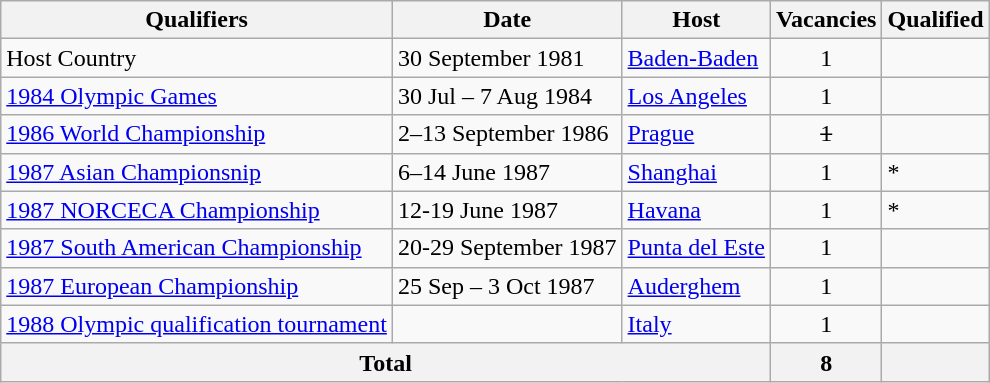<table class="wikitable">
<tr>
<th>Qualifiers</th>
<th>Date</th>
<th>Host</th>
<th>Vacancies</th>
<th>Qualified</th>
</tr>
<tr>
<td>Host Country</td>
<td>30 September 1981</td>
<td> <a href='#'>Baden-Baden</a></td>
<td align="center">1</td>
<td></td>
</tr>
<tr>
<td><a href='#'>1984 Olympic Games</a></td>
<td>30 Jul – 7 Aug 1984</td>
<td> <a href='#'>Los Angeles</a></td>
<td align="center">1</td>
<td></td>
</tr>
<tr>
<td><a href='#'>1986 World Championship</a></td>
<td>2–13 September 1986</td>
<td> <a href='#'>Prague</a></td>
<td align="center"><s>1</s></td>
<td style="color:#ccc"><s></s><br></td>
</tr>
<tr>
<td><a href='#'>1987 Asian Championsnip</a></td>
<td>6–14 June 1987</td>
<td> <a href='#'>Shanghai</a></td>
<td align="center">1</td>
<td>*</td>
</tr>
<tr>
<td><a href='#'>1987 NORCECA Championship</a></td>
<td>12-19 June 1987</td>
<td> <a href='#'>Havana</a></td>
<td align="center">1</td>
<td>*</td>
</tr>
<tr>
<td><a href='#'>1987 South American Championship</a></td>
<td>20-29 September 1987</td>
<td> <a href='#'>Punta del Este</a></td>
<td align="center">1</td>
<td></td>
</tr>
<tr>
<td><a href='#'>1987 European Championship</a></td>
<td>25 Sep – 3 Oct 1987</td>
<td> <a href='#'>Auderghem</a></td>
<td align="center">1</td>
<td></td>
</tr>
<tr>
<td><a href='#'>1988 Olympic qualification tournament</a></td>
<td></td>
<td> <a href='#'>Italy</a></td>
<td align="center">1</td>
<td></td>
</tr>
<tr>
<th colspan="3">Total</th>
<th>8</th>
<th></th>
</tr>
</table>
